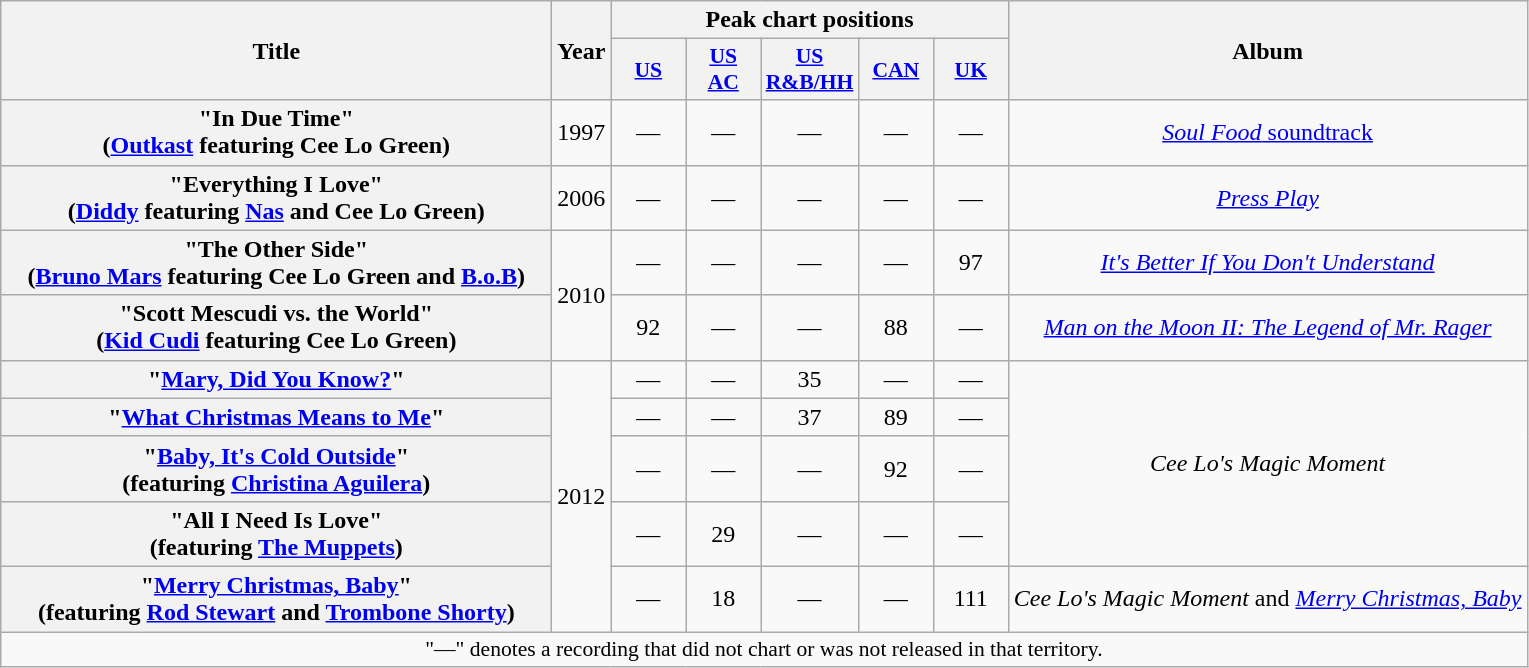<table class="wikitable plainrowheaders" style="text-align:center;">
<tr>
<th scope="col" rowspan="2" style="width:22.5em;">Title</th>
<th scope="col" rowspan="2">Year</th>
<th scope="col" colspan="5">Peak chart positions</th>
<th scope="col" rowspan="2">Album</th>
</tr>
<tr>
<th scope="col" style="width:3em;font-size:90%;"><a href='#'>US</a><br></th>
<th scope="col" style="width:3em;font-size:90%;"><a href='#'>US<br>AC</a><br></th>
<th scope="col" style="width:3em;font-size:90%;"><a href='#'>US<br>R&B/HH</a><br></th>
<th scope="col" style="width:3em;font-size:90%;"><a href='#'>CAN</a><br></th>
<th scope="col" style="width:3em;font-size:90%;"><a href='#'>UK</a><br></th>
</tr>
<tr>
<th scope="row">"In Due Time"<br><span>(<a href='#'>Outkast</a> featuring Cee Lo Green)</span></th>
<td>1997</td>
<td>—</td>
<td>—</td>
<td>—</td>
<td>—</td>
<td>—</td>
<td><a href='#'><em>Soul Food</em> soundtrack</a></td>
</tr>
<tr>
<th scope="row">"Everything I Love"<br><span>(<a href='#'>Diddy</a> featuring <a href='#'>Nas</a> and Cee Lo Green)</span></th>
<td>2006</td>
<td>—</td>
<td>—</td>
<td>—</td>
<td>—</td>
<td>—</td>
<td><em><a href='#'>Press Play</a></em></td>
</tr>
<tr>
<th scope="row">"The Other Side"<br><span>(<a href='#'>Bruno Mars</a> featuring Cee Lo Green and <a href='#'>B.o.B</a>)</span></th>
<td rowspan="2">2010</td>
<td>—</td>
<td>—</td>
<td>—</td>
<td>—</td>
<td>97</td>
<td><em><a href='#'>It's Better If You Don't Understand</a></em></td>
</tr>
<tr>
<th scope="row">"Scott Mescudi vs. the World"<br><span>(<a href='#'>Kid Cudi</a> featuring Cee Lo Green)</span></th>
<td>92</td>
<td>—</td>
<td>—</td>
<td>88</td>
<td>—</td>
<td><em><a href='#'>Man on the Moon II: The Legend of Mr. Rager</a></em></td>
</tr>
<tr>
<th scope="row">"<a href='#'>Mary, Did You Know?</a>"</th>
<td rowspan="5">2012</td>
<td>—</td>
<td>—</td>
<td>35</td>
<td>—</td>
<td>—</td>
<td rowspan="4"><em>Cee Lo's Magic Moment</em></td>
</tr>
<tr>
<th scope="row">"<a href='#'>What Christmas Means to Me</a>"</th>
<td>—</td>
<td>—</td>
<td>37</td>
<td>89</td>
<td>—</td>
</tr>
<tr>
<th scope="row">"<a href='#'>Baby, It's Cold Outside</a>"<br><span>(featuring <a href='#'>Christina Aguilera</a>)</span></th>
<td>—</td>
<td>—</td>
<td>—</td>
<td>92</td>
<td>—</td>
</tr>
<tr>
<th scope="row">"All I Need Is Love"<br><span>(featuring <a href='#'>The Muppets</a>)</span></th>
<td>—</td>
<td>29</td>
<td>—</td>
<td>—</td>
<td>—</td>
</tr>
<tr>
<th scope="row">"<a href='#'>Merry Christmas, Baby</a>"<br><span>(featuring <a href='#'>Rod Stewart</a> and <a href='#'>Trombone Shorty</a>)</span></th>
<td>—</td>
<td>18</td>
<td>—</td>
<td>—</td>
<td>111</td>
<td><em>Cee Lo's Magic Moment</em> and <em><a href='#'>Merry Christmas, Baby</a></em></td>
</tr>
<tr>
<td colspan="10" style="font-size:90%">"—" denotes a recording that did not chart or was not released in that territory.</td>
</tr>
</table>
